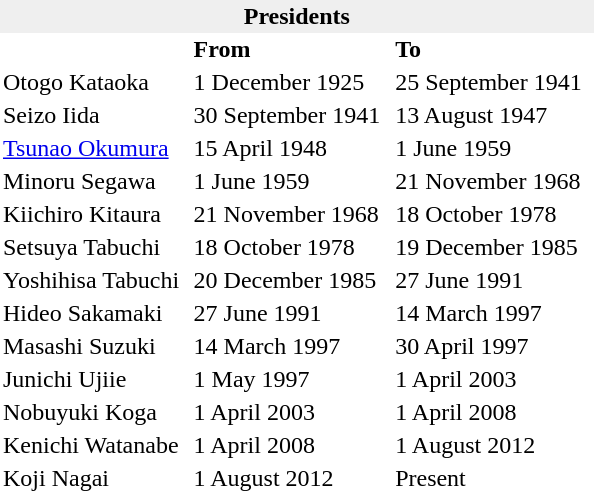<table class="toccolours" cellpadding="2" cellspacing="0" style="width: 400px; margin: 0 0 1em 1em;">
<tr>
<th colspan="3" style="background:#efefef;">Presidents</th>
</tr>
<tr style="vertical-align: top; font-weight:bold">
<td> </td>
<td>From</td>
<td>To</td>
</tr>
<tr>
<td>Otogo Kataoka</td>
<td>1 December 1925</td>
<td>25 September 1941</td>
</tr>
<tr>
<td>Seizo Iida</td>
<td>30 September 1941</td>
<td>13 August 1947</td>
</tr>
<tr>
<td><a href='#'>Tsunao Okumura</a></td>
<td>15 April 1948</td>
<td>1 June 1959</td>
</tr>
<tr>
<td>Minoru Segawa</td>
<td>1 June 1959</td>
<td>21 November 1968</td>
</tr>
<tr>
<td>Kiichiro Kitaura</td>
<td>21 November 1968</td>
<td>18 October 1978</td>
</tr>
<tr>
<td>Setsuya Tabuchi</td>
<td>18 October 1978</td>
<td>19 December 1985</td>
</tr>
<tr>
<td>Yoshihisa Tabuchi</td>
<td>20 December 1985</td>
<td>27 June 1991</td>
</tr>
<tr>
<td>Hideo Sakamaki</td>
<td>27 June 1991</td>
<td>14 March 1997</td>
</tr>
<tr>
<td>Masashi Suzuki</td>
<td>14 March 1997</td>
<td>30 April 1997</td>
</tr>
<tr>
<td>Junichi Ujiie</td>
<td>1 May 1997</td>
<td>1 April 2003</td>
</tr>
<tr>
<td>Nobuyuki Koga</td>
<td>1 April 2003</td>
<td>1 April 2008</td>
</tr>
<tr>
<td>Kenichi Watanabe</td>
<td>1 April 2008</td>
<td>1 August 2012</td>
<td></td>
</tr>
<tr>
<td>Koji Nagai</td>
<td>1 August 2012</td>
<td>Present</td>
<td></td>
</tr>
</table>
